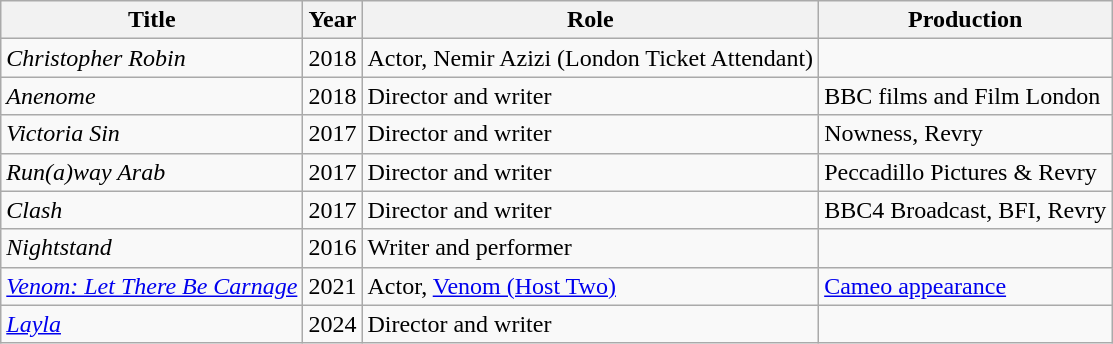<table class="wikitable sortable">
<tr>
<th>Title</th>
<th>Year</th>
<th>Role</th>
<th>Production</th>
</tr>
<tr valign="top">
<td><em>Christopher Robin</em></td>
<td align="center">2018</td>
<td>Actor, Nemir Azizi (London Ticket Attendant)</td>
<td></td>
</tr>
<tr valign="top">
<td><em>Anenome</em></td>
<td align="center">2018</td>
<td>Director and writer</td>
<td>BBC films and Film London</td>
</tr>
<tr valign="top">
<td><em>Victoria Sin</em></td>
<td align="center">2017</td>
<td>Director and writer</td>
<td>Nowness, Revry</td>
</tr>
<tr valign="top">
<td><em>Run(a)way Arab</em></td>
<td align="center">2017</td>
<td>Director and writer</td>
<td>Peccadillo Pictures & Revry</td>
</tr>
<tr valign="top">
<td><em>Clash</em></td>
<td align="center">2017</td>
<td>Director and writer</td>
<td>BBC4 Broadcast, BFI, Revry</td>
</tr>
<tr valign="top">
<td><em>Nightstand</em></td>
<td align="center">2016</td>
<td>Writer and performer</td>
<td></td>
</tr>
<tr valign="top">
<td><em><a href='#'>Venom: Let There Be Carnage</a></em></td>
<td align="center">2021</td>
<td>Actor, <a href='#'>Venom (Host Two)</a></td>
<td><a href='#'>Cameo appearance</a></td>
</tr>
<tr>
<td><em><a href='#'>Layla</a></em></td>
<td>2024</td>
<td>Director and writer</td>
<td></td>
</tr>
</table>
